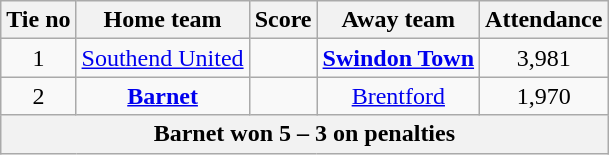<table class="wikitable" style="text-align: center">
<tr>
<th>Tie no</th>
<th>Home team</th>
<th>Score</th>
<th>Away team</th>
<th>Attendance</th>
</tr>
<tr>
<td>1</td>
<td><a href='#'>Southend United</a></td>
<td></td>
<td><strong><a href='#'>Swindon Town</a></strong></td>
<td>3,981</td>
</tr>
<tr>
<td>2</td>
<td><strong><a href='#'>Barnet</a></strong></td>
<td></td>
<td><a href='#'>Brentford</a></td>
<td>1,970</td>
</tr>
<tr>
<th colspan="5">Barnet won 5 – 3 on penalties</th>
</tr>
</table>
